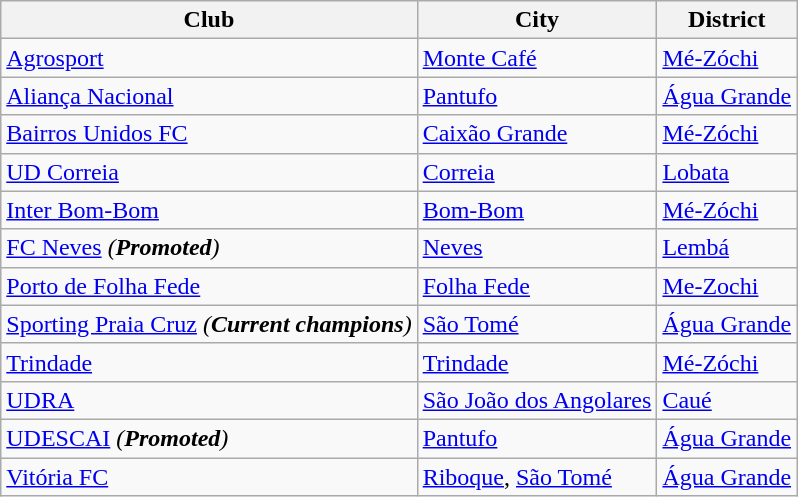<table class="wikitable">
<tr>
<th>Club</th>
<th>City</th>
<th>District</th>
</tr>
<tr>
<td><a href='#'>Agrosport</a></td>
<td><a href='#'>Monte Café</a></td>
<td><a href='#'>Mé-Zóchi</a></td>
</tr>
<tr>
<td><a href='#'>Aliança Nacional</a></td>
<td><a href='#'>Pantufo</a></td>
<td><a href='#'>Água Grande</a></td>
</tr>
<tr>
<td><a href='#'>Bairros Unidos FC</a></td>
<td><a href='#'>Caixão Grande</a></td>
<td><a href='#'>Mé-Zóchi</a></td>
</tr>
<tr>
<td><a href='#'>UD Correia</a></td>
<td><a href='#'>Correia</a></td>
<td><a href='#'>Lobata</a></td>
</tr>
<tr>
<td><a href='#'>Inter Bom-Bom</a></td>
<td><a href='#'>Bom-Bom</a></td>
<td><a href='#'>Mé-Zóchi</a></td>
</tr>
<tr>
<td><a href='#'>FC Neves</a> <em>(<strong>Promoted</strong>)</em></td>
<td><a href='#'>Neves</a></td>
<td><a href='#'>Lembá</a></td>
</tr>
<tr>
<td><a href='#'>Porto de Folha Fede</a></td>
<td><a href='#'>Folha Fede</a></td>
<td><a href='#'>Me-Zochi</a></td>
</tr>
<tr>
<td><a href='#'>Sporting Praia Cruz</a> <em>(<strong>Current champions</strong>)</em></td>
<td><a href='#'>São Tomé</a></td>
<td><a href='#'>Água Grande</a></td>
</tr>
<tr>
<td><a href='#'>Trindade</a></td>
<td><a href='#'>Trindade</a></td>
<td><a href='#'>Mé-Zóchi</a></td>
</tr>
<tr>
<td><a href='#'>UDRA</a></td>
<td><a href='#'>São João dos Angolares</a></td>
<td><a href='#'>Caué</a></td>
</tr>
<tr>
<td><a href='#'>UDESCAI</a> <em>(<strong>Promoted</strong>)</em></td>
<td><a href='#'>Pantufo</a></td>
<td><a href='#'>Água Grande</a></td>
</tr>
<tr>
<td><a href='#'>Vitória FC</a></td>
<td><a href='#'>Riboque</a>, <a href='#'>São Tomé</a></td>
<td><a href='#'>Água Grande</a></td>
</tr>
</table>
